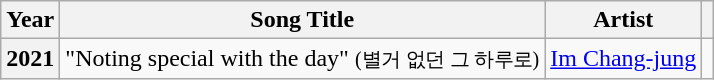<table class="wikitable sortable plainrowheaders">
<tr>
<th scope="col">Year</th>
<th scope="col">Song Title</th>
<th scope="col">Artist</th>
<th scope="col" class="unsortable"></th>
</tr>
<tr>
<th scope="row" rowspan="1">2021</th>
<td>"Noting special with the day" <small>(별거 없던 그 하루로)</small></td>
<td><a href='#'>Im Chang-jung</a></td>
<td></td>
</tr>
</table>
